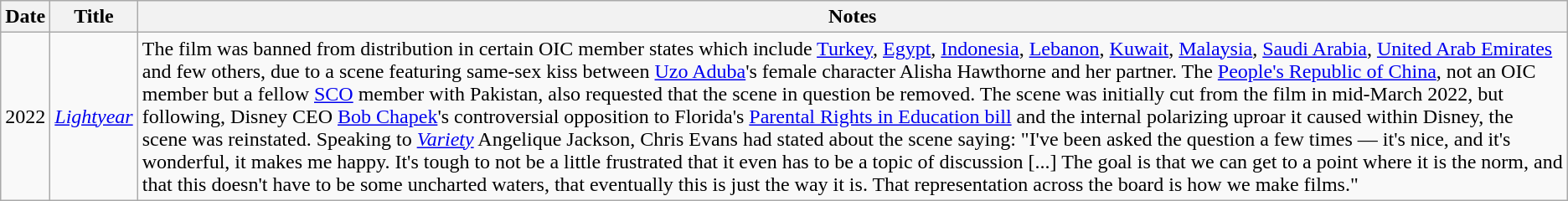<table class="wikitable sortable">
<tr>
<th>Date</th>
<th>Title</th>
<th>Notes</th>
</tr>
<tr>
<td>2022</td>
<td><em><a href='#'>Lightyear</a></em></td>
<td>The film was banned from distribution in certain OIC member states which include <a href='#'>Turkey</a>, <a href='#'>Egypt</a>, <a href='#'>Indonesia</a>, <a href='#'>Lebanon</a>, <a href='#'>Kuwait</a>, <a href='#'>Malaysia</a>, <a href='#'>Saudi Arabia</a>, <a href='#'>United Arab Emirates</a> and few others, due to a scene featuring same-sex kiss between <a href='#'>Uzo Aduba</a>'s female character Alisha Hawthorne and her partner. The <a href='#'>People's Republic of China</a>, not an OIC member but a fellow <a href='#'>SCO</a> member with Pakistan, also requested that the scene in question be removed. The scene was initially cut from the film in mid-March 2022, but following, Disney CEO <a href='#'>Bob Chapek</a>'s controversial opposition to Florida's <a href='#'>Parental Rights in Education bill</a> and the internal polarizing uproar it caused within Disney, the scene was reinstated. Speaking to <em><a href='#'>Variety</a></em> Angelique Jackson, Chris Evans had stated about the scene saying: "I've been asked the question a few times — it's nice, and it's wonderful, it makes me happy. It's tough to not be a little frustrated that it even has to be a topic of discussion [...] The goal is that we can get to a point where it is the norm, and that this doesn't have to be some uncharted waters, that eventually this is just the way it is. That representation across the board is how we make films."</td>
</tr>
</table>
